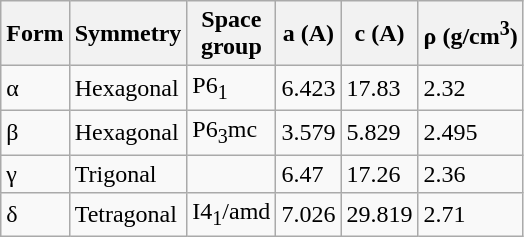<table class="wikitable">
<tr>
<th>Form</th>
<th>Symmetry</th>
<th>Space<br>group</th>
<th>a (A)</th>
<th>c (A)</th>
<th>ρ (g/cm<sup>3</sup>)</th>
</tr>
<tr>
<td>α</td>
<td>Hexagonal</td>
<td>P6<sub>1</sub></td>
<td>6.423</td>
<td>17.83</td>
<td>2.32</td>
</tr>
<tr>
<td>β</td>
<td>Hexagonal</td>
<td>P6<sub>3</sub>mc</td>
<td>3.579</td>
<td>5.829</td>
<td>2.495</td>
</tr>
<tr>
<td>γ</td>
<td>Trigonal</td>
<td></td>
<td>6.47</td>
<td>17.26</td>
<td>2.36</td>
</tr>
<tr>
<td>δ</td>
<td>Tetragonal</td>
<td>I4<sub>1</sub>/amd</td>
<td>7.026</td>
<td>29.819</td>
<td>2.71</td>
</tr>
</table>
